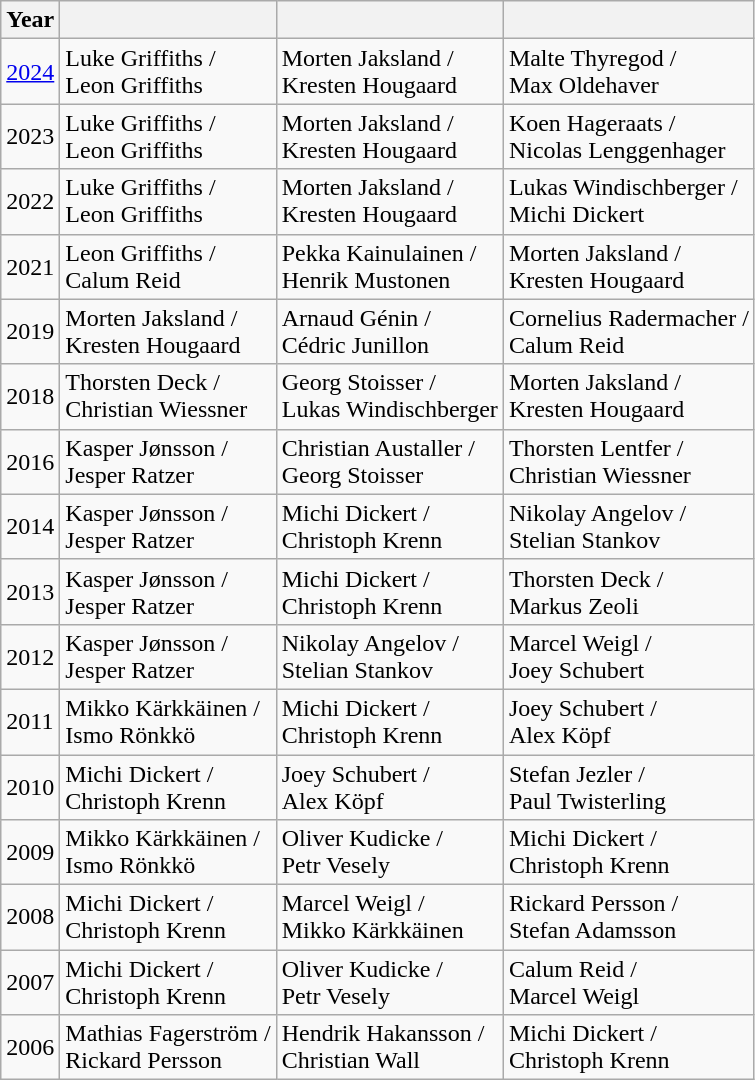<table class="wikitable">
<tr>
<th>Year</th>
<th></th>
<th></th>
<th></th>
</tr>
<tr>
<td><a href='#'>2024</a></td>
<td>Luke Griffiths   /<br>Leon Griffiths </td>
<td>Morten Jaksland   /<br>Kresten Hougaard </td>
<td>Malte Thyregod   /<br>Max Oldehaver </td>
</tr>
<tr>
<td>2023</td>
<td>Luke Griffiths   /<br>Leon Griffiths </td>
<td>Morten Jaksland   /<br>Kresten Hougaard </td>
<td>Koen Hageraats   /<br>Nicolas Lenggenhager </td>
</tr>
<tr>
<td>2022</td>
<td>Luke Griffiths   /<br>Leon Griffiths </td>
<td>Morten Jaksland   /<br>Kresten Hougaard </td>
<td>Lukas Windischberger   /<br>Michi Dickert </td>
</tr>
<tr>
<td>2021</td>
<td>Leon Griffiths   /<br>Calum Reid </td>
<td>Pekka Kainulainen   /<br>Henrik Mustonen </td>
<td>Morten Jaksland   /<br>Kresten Hougaard </td>
</tr>
<tr>
<td>2019</td>
<td>Morten Jaksland   /<br>Kresten Hougaard </td>
<td>Arnaud Génin  /<br>Cédric Junillon </td>
<td>Cornelius Radermacher  /<br>Calum Reid </td>
</tr>
<tr>
<td>2018</td>
<td>Thorsten Deck   /<br>Christian Wiessner </td>
<td>Georg Stoisser   /<br>Lukas Windischberger </td>
<td>Morten Jaksland   /<br>Kresten Hougaard </td>
</tr>
<tr>
<td>2016</td>
<td>Kasper Jønsson   /<br>Jesper Ratzer </td>
<td>Christian Austaller  /<br>Georg Stoisser </td>
<td>Thorsten Lentfer   /<br>Christian Wiessner </td>
</tr>
<tr>
<td>2014</td>
<td>Kasper Jønsson   /<br>Jesper Ratzer </td>
<td>Michi Dickert  /<br>Christoph Krenn </td>
<td>Nikolay Angelov    /<br>Stelian Stankov </td>
</tr>
<tr>
<td>2013</td>
<td>Kasper Jønsson   /<br>Jesper Ratzer </td>
<td>Michi Dickert   /<br>Christoph Krenn </td>
<td>Thorsten Deck  /<br>Markus Zeoli </td>
</tr>
<tr>
<td>2012</td>
<td>Kasper Jønsson   /<br>Jesper Ratzer </td>
<td>Nikolay Angelov    /<br>Stelian Stankov </td>
<td>Marcel Weigl   /<br>Joey Schubert </td>
</tr>
<tr>
<td>2011</td>
<td>Mikko Kärkkäinen   /<br>Ismo Rönkkö </td>
<td>Michi Dickert   /<br>Christoph Krenn </td>
<td>Joey Schubert  /<br>Alex Köpf </td>
</tr>
<tr>
<td>2010</td>
<td>Michi Dickert   /<br>Christoph Krenn </td>
<td>Joey Schubert  /<br>Alex Köpf </td>
<td>Stefan Jezler   /<br>Paul Twisterling </td>
</tr>
<tr>
<td>2009</td>
<td>Mikko Kärkkäinen  /<br>Ismo Rönkkö </td>
<td>Oliver Kudicke  /<br>Petr Vesely </td>
<td>Michi Dickert   /<br>Christoph Krenn </td>
</tr>
<tr>
<td>2008</td>
<td>Michi Dickert   /<br>Christoph Krenn </td>
<td>Marcel Weigl   /<br>Mikko Kärkkäinen </td>
<td>Rickard Persson  /<br>Stefan Adamsson </td>
</tr>
<tr>
<td>2007</td>
<td>Michi Dickert   /<br>Christoph Krenn </td>
<td>Oliver Kudicke   /<br>Petr Vesely </td>
<td>Calum Reid    /<br>Marcel Weigl </td>
</tr>
<tr>
<td>2006</td>
<td>Mathias Fagerström   /<br>Rickard Persson </td>
<td>Hendrik Hakansson   /<br>Christian Wall </td>
<td>Michi Dickert   /<br>Christoph Krenn </td>
</tr>
</table>
